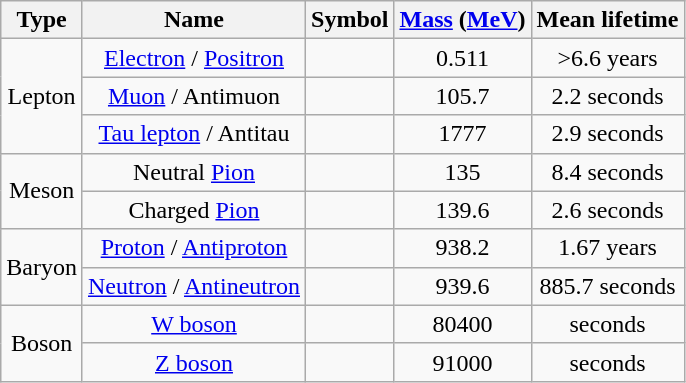<table class=wikitable style="text-align: center;">
<tr>
<th>Type</th>
<th>Name</th>
<th>Symbol</th>
<th><a href='#'>Mass</a> (<a href='#'>MeV</a>)</th>
<th>Mean lifetime</th>
</tr>
<tr>
<td rowspan="3">Lepton</td>
<td><a href='#'>Electron</a> / <a href='#'>Positron</a></td>
<td></td>
<td>0.511</td>
<td>>6.6 years</td>
</tr>
<tr>
<td><a href='#'>Muon</a> / Antimuon</td>
<td></td>
<td>105.7</td>
<td>2.2 seconds</td>
</tr>
<tr>
<td><a href='#'>Tau lepton</a> / Antitau</td>
<td></td>
<td>1777</td>
<td>2.9 seconds</td>
</tr>
<tr>
<td rowspan="2">Meson</td>
<td>Neutral <a href='#'>Pion</a></td>
<td></td>
<td>135</td>
<td>8.4 seconds</td>
</tr>
<tr>
<td>Charged <a href='#'>Pion</a></td>
<td></td>
<td>139.6</td>
<td>2.6 seconds</td>
</tr>
<tr>
<td rowspan="2">Baryon</td>
<td><a href='#'>Proton</a> / <a href='#'>Antiproton</a></td>
<td></td>
<td>938.2</td>
<td>1.67 years</td>
</tr>
<tr>
<td><a href='#'>Neutron</a> / <a href='#'>Antineutron</a></td>
<td></td>
<td>939.6</td>
<td>885.7 seconds</td>
</tr>
<tr>
<td rowspan="2">Boson</td>
<td><a href='#'>W boson</a></td>
<td></td>
<td>80400</td>
<td> seconds</td>
</tr>
<tr>
<td><a href='#'>Z boson</a></td>
<td></td>
<td>91000</td>
<td> seconds</td>
</tr>
</table>
